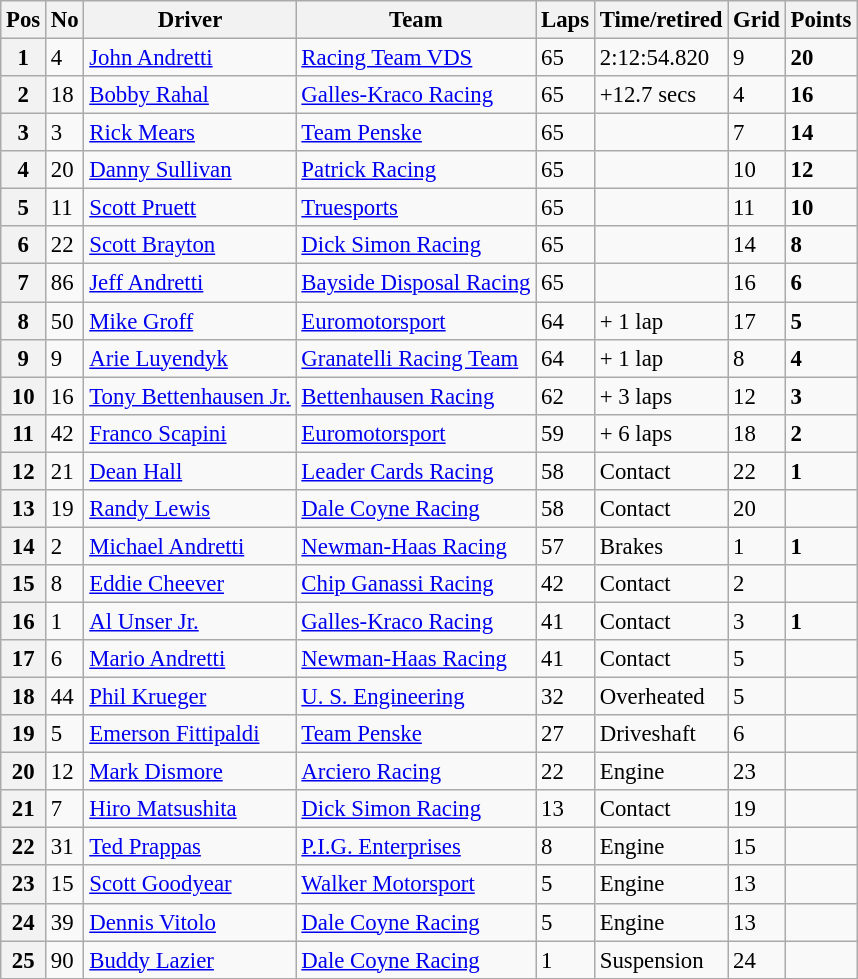<table class="wikitable" style="font-size:95%;">
<tr>
<th>Pos</th>
<th>No</th>
<th>Driver</th>
<th>Team</th>
<th>Laps</th>
<th>Time/retired</th>
<th>Grid</th>
<th>Points</th>
</tr>
<tr>
<th>1</th>
<td>4</td>
<td> <a href='#'>John Andretti</a></td>
<td><a href='#'>Racing Team VDS</a></td>
<td>65</td>
<td>2:12:54.820</td>
<td>9</td>
<td><strong>20</strong></td>
</tr>
<tr>
<th>2</th>
<td>18</td>
<td> <a href='#'>Bobby Rahal</a></td>
<td><a href='#'>Galles-Kraco Racing</a></td>
<td>65</td>
<td>+12.7 secs</td>
<td>4</td>
<td><strong>16</strong></td>
</tr>
<tr>
<th>3</th>
<td>3</td>
<td> <a href='#'>Rick Mears</a></td>
<td><a href='#'>Team Penske</a></td>
<td>65</td>
<td></td>
<td>7</td>
<td><strong>14</strong></td>
</tr>
<tr>
<th>4</th>
<td>20</td>
<td> <a href='#'>Danny Sullivan</a></td>
<td><a href='#'>Patrick Racing</a></td>
<td>65</td>
<td></td>
<td>10</td>
<td><strong>12</strong></td>
</tr>
<tr>
<th>5</th>
<td>11</td>
<td> <a href='#'>Scott Pruett</a></td>
<td><a href='#'>Truesports</a></td>
<td>65</td>
<td></td>
<td>11</td>
<td><strong>10</strong></td>
</tr>
<tr>
<th>6</th>
<td>22</td>
<td> <a href='#'>Scott Brayton</a></td>
<td><a href='#'>Dick Simon Racing</a></td>
<td>65</td>
<td></td>
<td>14</td>
<td><strong>8</strong></td>
</tr>
<tr>
<th>7</th>
<td>86</td>
<td> <a href='#'>Jeff Andretti</a></td>
<td><a href='#'>Bayside Disposal Racing</a></td>
<td>65</td>
<td></td>
<td>16</td>
<td><strong>6</strong></td>
</tr>
<tr>
<th>8</th>
<td>50</td>
<td> <a href='#'>Mike Groff</a></td>
<td><a href='#'>Euromotorsport</a></td>
<td>64</td>
<td>+ 1 lap</td>
<td>17</td>
<td><strong>5</strong></td>
</tr>
<tr>
<th>9</th>
<td>9</td>
<td> <a href='#'>Arie Luyendyk</a></td>
<td><a href='#'>Granatelli Racing Team</a></td>
<td>64</td>
<td>+ 1 lap</td>
<td>8</td>
<td><strong>4</strong></td>
</tr>
<tr>
<th>10</th>
<td>16</td>
<td> <a href='#'>Tony Bettenhausen Jr.</a></td>
<td><a href='#'>Bettenhausen Racing</a></td>
<td>62</td>
<td>+ 3 laps</td>
<td>12</td>
<td><strong>3</strong></td>
</tr>
<tr>
<th>11</th>
<td>42</td>
<td> <a href='#'>Franco Scapini</a></td>
<td><a href='#'>Euromotorsport</a></td>
<td>59</td>
<td>+ 6 laps</td>
<td>18</td>
<td><strong>2</strong></td>
</tr>
<tr>
<th>12</th>
<td>21</td>
<td> <a href='#'>Dean Hall</a></td>
<td><a href='#'>Leader Cards Racing</a></td>
<td>58</td>
<td>Contact</td>
<td>22</td>
<td><strong>1</strong></td>
</tr>
<tr>
<th>13</th>
<td>19</td>
<td> <a href='#'>Randy Lewis</a></td>
<td><a href='#'>Dale Coyne Racing</a></td>
<td>58</td>
<td>Contact</td>
<td>20</td>
<td></td>
</tr>
<tr>
<th>14</th>
<td>2</td>
<td> <a href='#'>Michael Andretti</a></td>
<td><a href='#'>Newman-Haas Racing</a></td>
<td>57</td>
<td>Brakes</td>
<td>1</td>
<td><strong>1</strong></td>
</tr>
<tr>
<th>15</th>
<td>8</td>
<td> <a href='#'>Eddie Cheever</a></td>
<td><a href='#'>Chip Ganassi Racing</a></td>
<td>42</td>
<td>Contact</td>
<td>2</td>
<td></td>
</tr>
<tr>
<th>16</th>
<td>1</td>
<td> <a href='#'>Al Unser Jr.</a></td>
<td><a href='#'>Galles-Kraco Racing</a></td>
<td>41</td>
<td>Contact</td>
<td>3</td>
<td><strong>1</strong></td>
</tr>
<tr>
<th>17</th>
<td>6</td>
<td> <a href='#'>Mario Andretti</a></td>
<td><a href='#'>Newman-Haas Racing</a></td>
<td>41</td>
<td>Contact</td>
<td>5</td>
<td></td>
</tr>
<tr>
<th>18</th>
<td>44</td>
<td> <a href='#'>Phil Krueger</a></td>
<td><a href='#'>U. S. Engineering</a></td>
<td>32</td>
<td>Overheated</td>
<td>5</td>
<td></td>
</tr>
<tr>
<th>19</th>
<td>5</td>
<td> <a href='#'>Emerson Fittipaldi</a></td>
<td><a href='#'>Team Penske</a></td>
<td>27</td>
<td>Driveshaft</td>
<td>6</td>
<td></td>
</tr>
<tr>
<th>20</th>
<td>12</td>
<td> <a href='#'>Mark Dismore</a></td>
<td><a href='#'>Arciero Racing</a></td>
<td>22</td>
<td>Engine</td>
<td>23</td>
<td></td>
</tr>
<tr>
<th>21</th>
<td>7</td>
<td> <a href='#'>Hiro Matsushita</a></td>
<td><a href='#'>Dick Simon Racing</a></td>
<td>13</td>
<td>Contact</td>
<td>19</td>
<td></td>
</tr>
<tr>
<th>22</th>
<td>31</td>
<td> <a href='#'>Ted Prappas</a></td>
<td><a href='#'>P.I.G. Enterprises</a></td>
<td>8</td>
<td>Engine</td>
<td>15</td>
<td></td>
</tr>
<tr>
<th>23</th>
<td>15</td>
<td> <a href='#'>Scott Goodyear</a></td>
<td><a href='#'>Walker Motorsport</a></td>
<td>5</td>
<td>Engine</td>
<td>13</td>
<td></td>
</tr>
<tr>
<th>24</th>
<td>39</td>
<td> <a href='#'>Dennis Vitolo</a></td>
<td><a href='#'>Dale Coyne Racing</a></td>
<td>5</td>
<td>Engine</td>
<td>13</td>
<td></td>
</tr>
<tr>
<th>25</th>
<td>90</td>
<td> <a href='#'>Buddy Lazier</a></td>
<td><a href='#'>Dale Coyne Racing</a></td>
<td>1</td>
<td>Suspension</td>
<td>24</td>
<td></td>
</tr>
</table>
